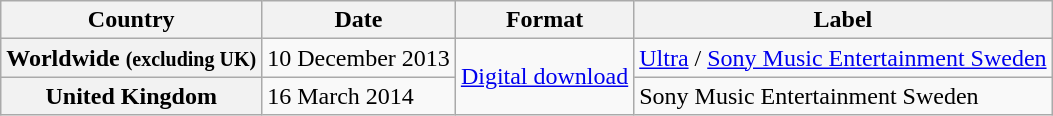<table class="wikitable plainrowheaders">
<tr>
<th>Country</th>
<th>Date</th>
<th>Format</th>
<th>Label</th>
</tr>
<tr>
<th scope="row">Worldwide <small> (excluding UK) </small></th>
<td>10 December 2013</td>
<td rowspan="2"><a href='#'>Digital download</a></td>
<td><a href='#'>Ultra</a> / <a href='#'>Sony Music Entertainment Sweden</a></td>
</tr>
<tr>
<th scope="row">United Kingdom</th>
<td>16 March 2014</td>
<td>Sony Music Entertainment Sweden</td>
</tr>
</table>
